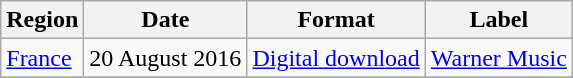<table class=wikitable>
<tr>
<th>Region</th>
<th>Date</th>
<th>Format</th>
<th>Label</th>
</tr>
<tr>
<td><a href='#'>France</a></td>
<td>20 August 2016</td>
<td><a href='#'>Digital download</a></td>
<td><a href='#'>Warner Music</a></td>
</tr>
<tr>
</tr>
</table>
